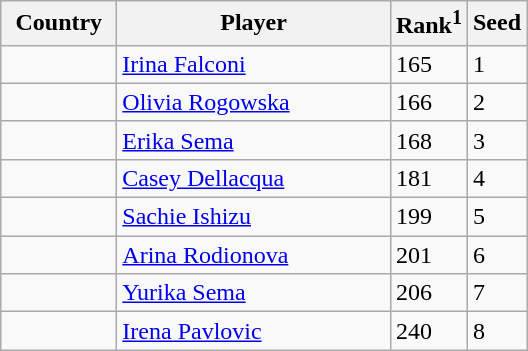<table class="sortable wikitable">
<tr>
<th width="70">Country</th>
<th width="175">Player</th>
<th>Rank<sup>1</sup></th>
<th>Seed</th>
</tr>
<tr>
<td></td>
<td><a href='#'>Irina Falconi</a></td>
<td>165</td>
<td>1</td>
</tr>
<tr>
<td></td>
<td><a href='#'>Olivia Rogowska</a></td>
<td>166</td>
<td>2</td>
</tr>
<tr>
<td></td>
<td><a href='#'>Erika Sema</a></td>
<td>168</td>
<td>3</td>
</tr>
<tr>
<td></td>
<td><a href='#'>Casey Dellacqua</a></td>
<td>181</td>
<td>4</td>
</tr>
<tr>
<td></td>
<td><a href='#'>Sachie Ishizu</a></td>
<td>199</td>
<td>5</td>
</tr>
<tr>
<td></td>
<td><a href='#'>Arina Rodionova</a></td>
<td>201</td>
<td>6</td>
</tr>
<tr>
<td></td>
<td><a href='#'>Yurika Sema</a></td>
<td>206</td>
<td>7</td>
</tr>
<tr>
<td></td>
<td><a href='#'>Irena Pavlovic</a></td>
<td>240</td>
<td>8</td>
</tr>
</table>
